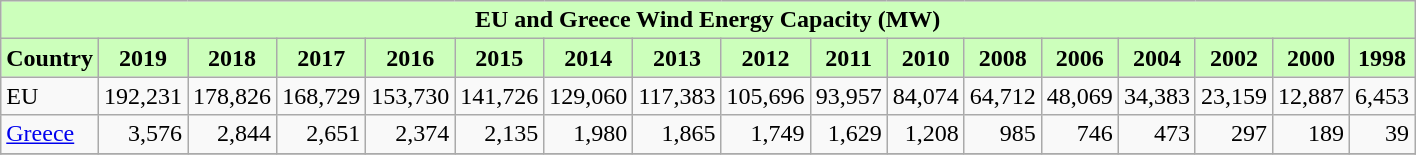<table class="wikitable" style="text-align:right;">
<tr>
<th colspan="23" style="text-align:center; background:#cfb;">EU and Greece Wind Energy Capacity (MW)</th>
</tr>
<tr>
<th style="background:#cfb;">Country</th>
<th style="background:#cfb;">2019</th>
<th style="background:#cfb;">2018</th>
<th style="background:#cfb;">2017</th>
<th style="background:#cfb;">2016</th>
<th style="background:#cfb;">2015</th>
<th style="background:#cfb;">2014</th>
<th style="background:#cfb;">2013</th>
<th style="background:#cfb;">2012</th>
<th style="background:#cfb;">2011</th>
<th style="background:#cfb;">2010</th>
<th style="background:#cfb;">2008</th>
<th style="background:#cfb;">2006</th>
<th style="background:#cfb;">2004</th>
<th style="background:#cfb;">2002</th>
<th style="background:#cfb;">2000</th>
<th style="background:#cfb;">1998</th>
</tr>
<tr>
<td align=left>EU</td>
<td>192,231</td>
<td>178,826</td>
<td>168,729</td>
<td>153,730</td>
<td>141,726</td>
<td>129,060</td>
<td>117,383</td>
<td>105,696</td>
<td>93,957</td>
<td>84,074</td>
<td>64,712</td>
<td>48,069</td>
<td>34,383</td>
<td>23,159</td>
<td>12,887</td>
<td>6,453</td>
</tr>
<tr>
<td align=left><a href='#'>Greece</a></td>
<td>3,576</td>
<td>2,844</td>
<td>2,651</td>
<td>2,374</td>
<td>2,135</td>
<td>1,980</td>
<td>1,865</td>
<td>1,749</td>
<td>1,629</td>
<td>1,208</td>
<td>985</td>
<td>746</td>
<td>473</td>
<td>297</td>
<td>189</td>
<td>39</td>
</tr>
<tr>
</tr>
</table>
